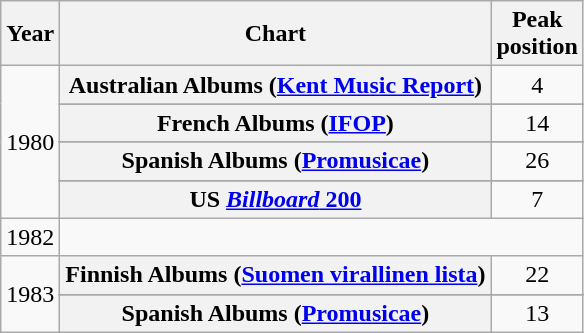<table class="wikitable sortable plainrowheaders" style="text-align:center">
<tr>
<th>Year</th>
<th>Chart</th>
<th>Peak<br>position</th>
</tr>
<tr>
<td rowspan="8">1980</td>
<th scope="row">Australian Albums (<a href='#'>Kent Music Report</a>)</th>
<td>4</td>
</tr>
<tr>
</tr>
<tr>
<th scope="row">French Albums (<a href='#'>IFOP</a>)</th>
<td>14</td>
</tr>
<tr>
</tr>
<tr>
<th scope="row">Spanish Albums (<a href='#'>Promusicae</a>)</th>
<td>26</td>
</tr>
<tr>
</tr>
<tr>
</tr>
<tr>
<th scope="row">US <a href='#'><em>Billboard</em> 200</a></th>
<td>7</td>
</tr>
<tr>
<td rowspan="2">1982<br></td>
</tr>
<tr>
</tr>
<tr>
<td rowspan="3">1983</td>
<th scope="row">Finnish Albums (<a href='#'>Suomen virallinen lista</a>)</th>
<td>22</td>
</tr>
<tr>
</tr>
<tr>
<th scope="row">Spanish Albums (<a href='#'>Promusicae</a>)</th>
<td>13</td>
</tr>
</table>
